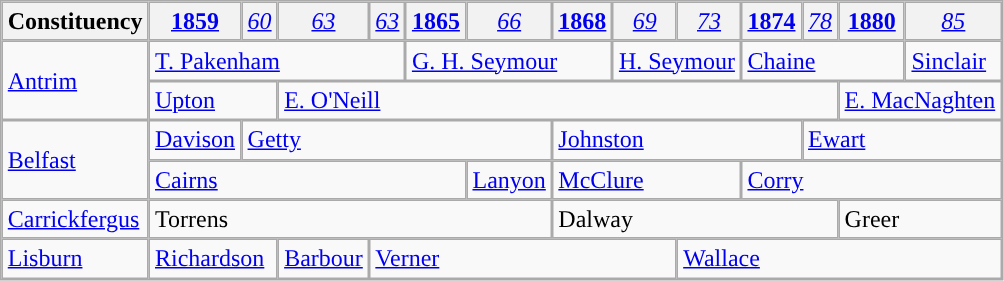<table class="wikitable" style="border-collapse: separate; border-spacing: 0;">
<tr>
<th>Constituency</th>
<th><a href='#'>1859</a></th>
<th style="font-weight: normal;"><em><a href='#'>60</a></em></th>
<th style="font-weight: normal;"><em><a href='#'>63</a></em></th>
<th style="font-weight: normal;"><em><a href='#'>63</a></em></th>
<th><a href='#'>1865</a></th>
<th style="font-weight: normal;"><em><a href='#'>66</a></em></th>
<th><a href='#'>1868</a></th>
<th style="font-weight: normal;"><em><a href='#'>69</a></em></th>
<th style="font-weight: normal;"><em><a href='#'>73</a></em></th>
<th><a href='#'>1874</a></th>
<th style="font-weight: normal;"><em><a href='#'>78</a></em></th>
<th><a href='#'>1880</a></th>
<th style="font-weight: normal;"><em><a href='#'>85</a></em></th>
</tr>
<tr>
<td rowspan="2"><a href='#'>Antrim</a></td>
<td colspan="4"><a href='#'>T. Pakenham</a></td>
<td colspan="3"><a href='#'>G. H. Seymour</a></td>
<td colspan="2"><a href='#'>H. Seymour</a></td>
<td colspan="3"><a href='#'>Chaine</a></td>
<td><a href='#'>Sinclair</a></td>
</tr>
<tr>
<td colspan="2"><a href='#'>Upton</a></td>
<td colspan="9"><a href='#'>E. O'Neill</a></td>
<td colspan="2"><a href='#'>E. MacNaghten</a></td>
</tr>
<tr>
<td rowspan="2"><a href='#'>Belfast</a></td>
<td><a href='#'>Davison</a></td>
<td colspan="5"><a href='#'>Getty</a></td>
<td colspan="4"><a href='#'>Johnston</a></td>
<td colspan="3"><a href='#'>Ewart</a></td>
</tr>
<tr>
<td colspan="5"><a href='#'>Cairns</a></td>
<td><a href='#'>Lanyon</a></td>
<td colspan="3"><a href='#'>McClure</a></td>
<td colspan="4"><a href='#'>Corry</a></td>
</tr>
<tr>
<td><a href='#'>Carrickfergus</a></td>
<td colspan="6">Torrens</td>
<td colspan="5">Dalway</td>
<td colspan="2">Greer</td>
</tr>
<tr>
<td><a href='#'>Lisburn</a></td>
<td colspan="2"><a href='#'>Richardson</a></td>
<td><a href='#'>Barbour</a></td>
<td colspan="5"><a href='#'>Verner</a></td>
<td colspan="5"><a href='#'>Wallace</a></td>
</tr>
</table>
